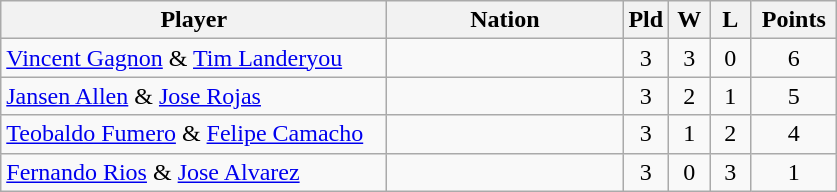<table class="wikitable" style="text-align:center">
<tr>
<th width="250">Player</th>
<th width="150">Nation</th>
<th width="20">Pld</th>
<th width="20">W</th>
<th width="20">L</th>
<th width="50">Points</th>
</tr>
<tr>
<td align="left"><a href='#'>Vincent Gagnon</a> & <a href='#'>Tim Landeryou</a></td>
<td align="left"></td>
<td>3</td>
<td>3</td>
<td>0</td>
<td>6</td>
</tr>
<tr>
<td align="left"><a href='#'>Jansen Allen</a> & <a href='#'>Jose Rojas</a></td>
<td align="left"></td>
<td>3</td>
<td>2</td>
<td>1</td>
<td>5</td>
</tr>
<tr>
<td align="left"><a href='#'>Teobaldo Fumero</a> & <a href='#'>Felipe Camacho</a></td>
<td align="left"></td>
<td>3</td>
<td>1</td>
<td>2</td>
<td>4</td>
</tr>
<tr>
<td align="left"><a href='#'>Fernando Rios</a> & <a href='#'>Jose Alvarez</a></td>
<td align="left"></td>
<td>3</td>
<td>0</td>
<td>3</td>
<td>1</td>
</tr>
</table>
